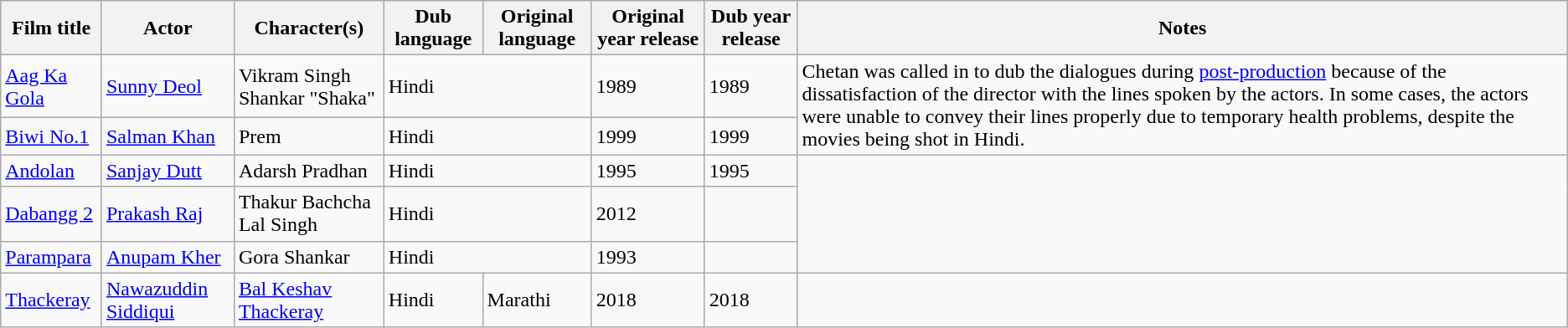<table class="wikitable">
<tr>
<th>Film title</th>
<th>Actor</th>
<th>Character(s)</th>
<th>Dub language</th>
<th>Original language</th>
<th>Original year release</th>
<th>Dub year release</th>
<th>Notes</th>
</tr>
<tr>
<td><a href='#'>Aag Ka Gola</a></td>
<td><a href='#'>Sunny Deol</a></td>
<td>Vikram Singh <br> Shankar "Shaka"</td>
<td colspan="2">Hindi</td>
<td>1989</td>
<td>1989</td>
<td rowspan="2">Chetan was called in to dub the dialogues during <a href='#'>post-production</a> because of the dissatisfaction of the director with the lines spoken by the actors. In some cases, the actors were unable to convey their lines properly due to temporary health problems, despite the movies being shot in Hindi.</td>
</tr>
<tr>
<td><a href='#'>Biwi No.1</a></td>
<td><a href='#'>Salman Khan</a></td>
<td>Prem</td>
<td colspan="2">Hindi</td>
<td>1999</td>
<td>1999</td>
</tr>
<tr>
<td><a href='#'>Andolan</a></td>
<td><a href='#'>Sanjay Dutt</a></td>
<td>Adarsh Pradhan</td>
<td colspan="2">Hindi</td>
<td>1995</td>
<td>1995</td>
</tr>
<tr>
<td><a href='#'>Dabangg 2</a></td>
<td><a href='#'>Prakash Raj</a></td>
<td>Thakur Bachcha Lal Singh</td>
<td colspan="2">Hindi</td>
<td>2012</td>
<td></td>
</tr>
<tr>
<td><a href='#'>Parampara</a></td>
<td><a href='#'>Anupam Kher</a></td>
<td>Gora Shankar</td>
<td colspan="2">Hindi</td>
<td>1993</td>
<td></td>
</tr>
<tr>
<td><a href='#'>Thackeray</a></td>
<td><a href='#'>Nawazuddin Siddiqui</a></td>
<td><a href='#'>Bal Keshav Thackeray</a></td>
<td>Hindi</td>
<td>Marathi</td>
<td>2018</td>
<td>2018</td>
<td></td>
</tr>
</table>
